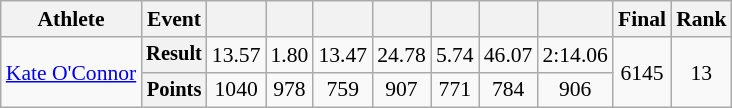<table class=wikitable style=font-size:90%>
<tr>
<th>Athlete</th>
<th>Event</th>
<th></th>
<th></th>
<th></th>
<th></th>
<th></th>
<th></th>
<th></th>
<th>Final</th>
<th>Rank</th>
</tr>
<tr align=center>
<td rowspan=2 align=left><a href='#'>Kate O'Connor</a></td>
<th style=font-size:95%>Result</th>
<td>13.57</td>
<td>1.80</td>
<td>13.47</td>
<td>24.78</td>
<td>5.74</td>
<td>46.07</td>
<td>2:14.06</td>
<td rowspan=2>6145</td>
<td rowspan=2>13</td>
</tr>
<tr align=center>
<th style=font-size:95%>Points</th>
<td>1040</td>
<td>978</td>
<td>759</td>
<td>907</td>
<td>771</td>
<td>784</td>
<td>906</td>
</tr>
</table>
